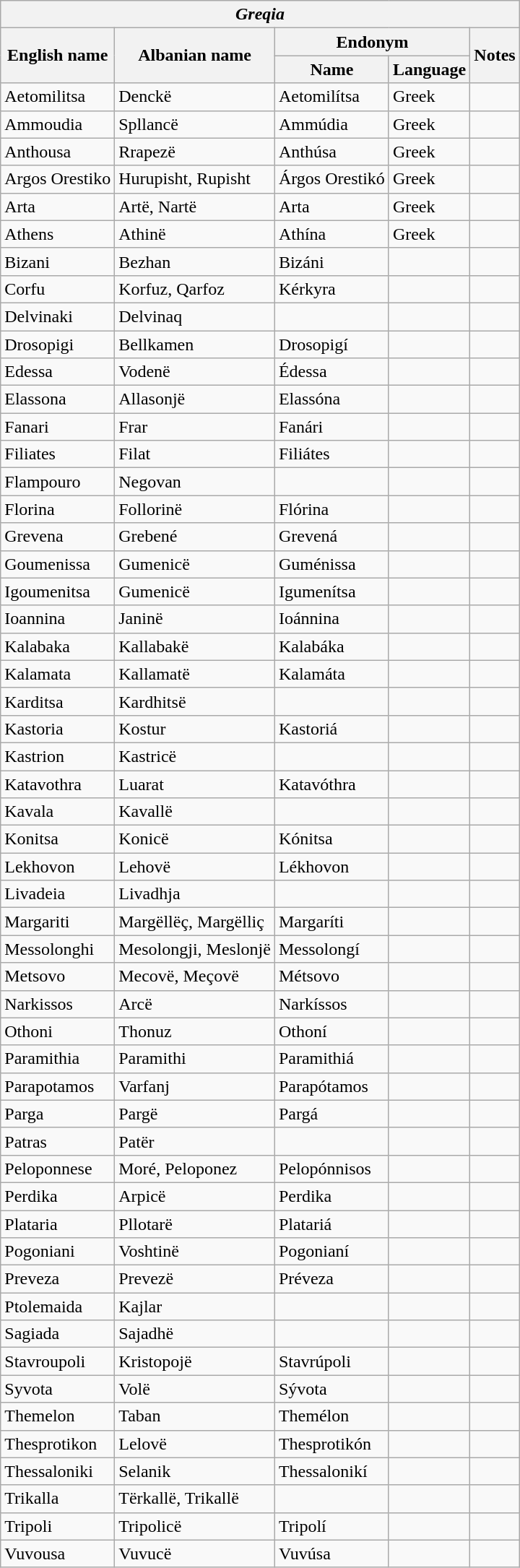<table class="wikitable sortable">
<tr>
<th colspan="5"> <em>Greqia</em></th>
</tr>
<tr>
<th rowspan="2">English name</th>
<th rowspan="2">Albanian name</th>
<th colspan="2">Endonym</th>
<th rowspan="2">Notes</th>
</tr>
<tr>
<th>Name</th>
<th>Language</th>
</tr>
<tr>
<td>Aetomilitsa</td>
<td>Denckë</td>
<td>Aetomilítsa</td>
<td>Greek</td>
<td></td>
</tr>
<tr>
<td>Ammoudia</td>
<td>Spllancë</td>
<td>Ammúdia</td>
<td>Greek</td>
<td></td>
</tr>
<tr>
<td>Anthousa</td>
<td>Rrapezë</td>
<td>Anthúsa</td>
<td>Greek</td>
<td></td>
</tr>
<tr>
<td>Argos Orestiko</td>
<td>Hurupisht, Rupisht</td>
<td>Árgos Orestikó</td>
<td>Greek</td>
<td></td>
</tr>
<tr>
<td>Arta</td>
<td>Artë, Nartë</td>
<td>Arta</td>
<td>Greek</td>
<td></td>
</tr>
<tr>
<td>Athens</td>
<td>Athinë</td>
<td>Athína</td>
<td>Greek</td>
<td></td>
</tr>
<tr>
<td>Bizani</td>
<td>Bezhan</td>
<td>Bizáni</td>
<td></td>
<td></td>
</tr>
<tr>
<td>Corfu</td>
<td>Korfuz, Qarfoz</td>
<td>Kérkyra</td>
<td></td>
<td></td>
</tr>
<tr>
<td>Delvinaki</td>
<td>Delvinaq</td>
<td></td>
<td></td>
<td></td>
</tr>
<tr>
<td>Drosopigi</td>
<td>Bellkamen</td>
<td>Drosopigí</td>
<td></td>
<td></td>
</tr>
<tr>
<td>Edessa</td>
<td>Vodenë</td>
<td>Édessa</td>
<td></td>
<td></td>
</tr>
<tr>
<td>Elassona</td>
<td>Allasonjë</td>
<td>Elassóna</td>
<td></td>
<td></td>
</tr>
<tr>
<td>Fanari</td>
<td>Frar</td>
<td>Fanári</td>
<td></td>
<td></td>
</tr>
<tr>
<td>Filiates</td>
<td>Filat</td>
<td>Filiátes</td>
<td></td>
<td></td>
</tr>
<tr>
<td>Flampouro</td>
<td>Negovan</td>
<td></td>
<td></td>
<td></td>
</tr>
<tr>
<td>Florina</td>
<td>Follorinë</td>
<td>Flórina</td>
<td></td>
<td></td>
</tr>
<tr>
<td>Grevena</td>
<td>Grebené</td>
<td>Grevená</td>
<td></td>
<td></td>
</tr>
<tr>
<td>Goumenissa</td>
<td>Gumenicë</td>
<td>Guménissa</td>
<td></td>
<td></td>
</tr>
<tr>
<td>Igoumenitsa</td>
<td>Gumenicë</td>
<td>Igumenítsa</td>
<td></td>
<td></td>
</tr>
<tr>
<td>Ioannina</td>
<td>Janinë</td>
<td>Ioánnina</td>
<td></td>
<td></td>
</tr>
<tr>
<td>Kalabaka</td>
<td>Kallabakë</td>
<td>Kalabáka</td>
<td></td>
<td></td>
</tr>
<tr>
<td>Kalamata</td>
<td>Kallamatë</td>
<td>Kalamáta</td>
<td></td>
<td></td>
</tr>
<tr>
<td>Karditsa</td>
<td>Kardhitsë</td>
<td></td>
<td></td>
<td></td>
</tr>
<tr>
<td>Kastoria</td>
<td>Kostur</td>
<td>Kastoriá</td>
<td></td>
<td></td>
</tr>
<tr>
<td>Kastrion</td>
<td>Kastricë</td>
<td></td>
<td></td>
<td></td>
</tr>
<tr>
<td>Katavothra</td>
<td>Luarat</td>
<td>Katavóthra</td>
<td></td>
<td></td>
</tr>
<tr>
<td>Kavala</td>
<td>Kavallë</td>
<td></td>
<td></td>
<td></td>
</tr>
<tr>
<td>Konitsa</td>
<td>Konicë</td>
<td>Kónitsa</td>
<td></td>
<td></td>
</tr>
<tr>
<td>Lekhovon</td>
<td>Lehovë</td>
<td>Lékhovon</td>
<td></td>
<td></td>
</tr>
<tr>
<td>Livadeia</td>
<td>Livadhja</td>
<td></td>
<td></td>
<td></td>
</tr>
<tr>
<td>Margariti</td>
<td>Margëllëç, Margëlliç</td>
<td>Margaríti</td>
<td></td>
<td></td>
</tr>
<tr>
<td>Messolonghi</td>
<td>Mesolongji, Meslonjë</td>
<td>Messolongí</td>
<td></td>
<td></td>
</tr>
<tr>
<td>Metsovo</td>
<td>Mecovë, Meçovë</td>
<td>Métsovo</td>
<td></td>
<td></td>
</tr>
<tr>
<td>Narkissos</td>
<td>Arcë</td>
<td>Narkíssos</td>
<td></td>
<td></td>
</tr>
<tr>
<td>Othoni</td>
<td>Thonuz</td>
<td>Othoní</td>
<td></td>
<td></td>
</tr>
<tr>
<td>Paramithia</td>
<td>Paramithi</td>
<td>Paramithiá</td>
<td></td>
<td></td>
</tr>
<tr>
<td>Parapotamos</td>
<td>Varfanj</td>
<td>Parapótamos</td>
<td></td>
<td></td>
</tr>
<tr>
<td>Parga</td>
<td>Pargë</td>
<td>Pargá</td>
<td></td>
<td></td>
</tr>
<tr>
<td>Patras</td>
<td>Patër</td>
<td></td>
<td></td>
<td></td>
</tr>
<tr>
<td>Peloponnese</td>
<td>Moré, Peloponez</td>
<td>Pelopónnisos</td>
<td></td>
<td></td>
</tr>
<tr>
<td>Perdika</td>
<td>Arpicë</td>
<td>Perdika</td>
<td></td>
<td></td>
</tr>
<tr>
<td>Plataria</td>
<td>Pllotarë</td>
<td>Platariá</td>
<td></td>
<td></td>
</tr>
<tr>
<td>Pogoniani</td>
<td>Voshtinë</td>
<td>Pogonianí</td>
<td></td>
<td></td>
</tr>
<tr>
<td>Preveza</td>
<td>Prevezë</td>
<td>Préveza</td>
<td></td>
<td></td>
</tr>
<tr>
<td>Ptolemaida</td>
<td>Kajlar</td>
<td></td>
<td></td>
<td></td>
</tr>
<tr>
<td>Sagiada</td>
<td>Sajadhë</td>
<td></td>
<td></td>
<td></td>
</tr>
<tr>
<td>Stavroupoli</td>
<td>Kristopojë</td>
<td>Stavrúpoli</td>
<td></td>
<td></td>
</tr>
<tr>
<td>Syvota</td>
<td>Volë</td>
<td>Sývota</td>
<td></td>
<td></td>
</tr>
<tr>
<td>Themelon</td>
<td>Taban</td>
<td>Themélon</td>
<td></td>
<td></td>
</tr>
<tr>
<td>Thesprotikon</td>
<td>Lelovë</td>
<td>Thesprotikón</td>
<td></td>
<td></td>
</tr>
<tr>
<td>Thessaloniki</td>
<td>Selanik</td>
<td>Thessalonikí</td>
<td></td>
<td></td>
</tr>
<tr>
<td>Trikalla</td>
<td>Tërkallë, Trikallë</td>
<td></td>
<td></td>
<td></td>
</tr>
<tr>
<td>Tripoli</td>
<td>Tripolicë</td>
<td>Tripolí</td>
<td></td>
<td></td>
</tr>
<tr>
<td>Vuvousa</td>
<td>Vuvucë</td>
<td>Vuvúsa</td>
<td></td>
<td></td>
</tr>
</table>
